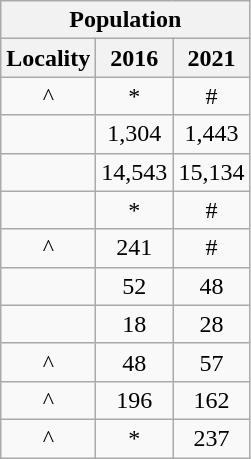<table class="wikitable" style="text-align:center;">
<tr>
<th colspan="3" style="text-align:center;  font-weight:bold">Population</th>
</tr>
<tr>
<th style="text-align:center; background:  font-weight:bold">Locality</th>
<th style="text-align:center; background:  font-weight:bold"><strong>2016</strong></th>
<th style="text-align:center; background:  font-weight:bold"><strong>2021</strong></th>
</tr>
<tr>
<td>^</td>
<td>*</td>
<td>#</td>
</tr>
<tr>
<td></td>
<td>1,304</td>
<td>1,443</td>
</tr>
<tr>
<td></td>
<td>14,543</td>
<td>15,134</td>
</tr>
<tr>
<td></td>
<td>*</td>
<td>#</td>
</tr>
<tr>
<td>^</td>
<td>241</td>
<td>#</td>
</tr>
<tr>
<td></td>
<td>52</td>
<td>48</td>
</tr>
<tr>
<td></td>
<td>18</td>
<td>28</td>
</tr>
<tr>
<td>^</td>
<td>48</td>
<td>57</td>
</tr>
<tr>
<td>^</td>
<td>196</td>
<td>162</td>
</tr>
<tr>
<td>^</td>
<td>*</td>
<td>237</td>
</tr>
</table>
